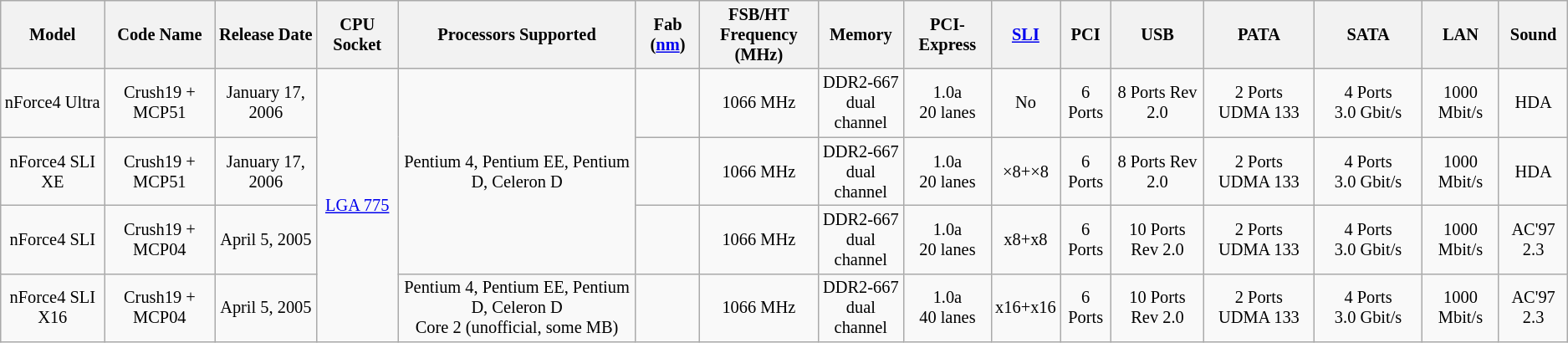<table class="wikitable" style="font-size: 85%; text-align: center; width: auto;">
<tr>
<th>Model</th>
<th>Code Name</th>
<th>Release Date</th>
<th>CPU Socket</th>
<th>Processors Supported</th>
<th>Fab (<a href='#'>nm</a>)</th>
<th>FSB/HT<br>Frequency (MHz)</th>
<th>Memory</th>
<th>PCI-Express</th>
<th><a href='#'>SLI</a></th>
<th>PCI</th>
<th>USB</th>
<th>PATA</th>
<th>SATA</th>
<th>LAN</th>
<th>Sound</th>
</tr>
<tr>
<td>nForce4 Ultra</td>
<td>Crush19 + MCP51</td>
<td>January 17, 2006</td>
<td rowspan=4><a href='#'>LGA 775</a></td>
<td rowspan=3>Pentium 4, Pentium EE, Pentium D, Celeron D</td>
<td></td>
<td>1066 MHz</td>
<td>DDR2-667<br>dual channel</td>
<td>1.0a<br>20 lanes</td>
<td>No</td>
<td>6 Ports</td>
<td>8 Ports Rev 2.0</td>
<td>2 Ports UDMA 133</td>
<td>4 Ports 3.0 Gbit/s</td>
<td>1000 Mbit/s</td>
<td>HDA</td>
</tr>
<tr>
<td>nForce4 SLI XE</td>
<td>Crush19 + MCP51</td>
<td>January 17, 2006</td>
<td></td>
<td>1066 MHz</td>
<td>DDR2-667<br>dual channel</td>
<td>1.0a<br>20 lanes</td>
<td>×8+×8</td>
<td>6 Ports</td>
<td>8 Ports Rev 2.0</td>
<td>2 Ports UDMA 133</td>
<td>4 Ports 3.0 Gbit/s</td>
<td>1000 Mbit/s</td>
<td>HDA</td>
</tr>
<tr>
<td>nForce4 SLI</td>
<td>Crush19 + MCP04</td>
<td>April 5, 2005</td>
<td></td>
<td>1066 MHz</td>
<td>DDR2-667<br>dual channel</td>
<td>1.0a<br>20 lanes</td>
<td>x8+x8</td>
<td>6 Ports</td>
<td>10 Ports Rev 2.0</td>
<td>2 Ports UDMA 133</td>
<td>4 Ports 3.0 Gbit/s</td>
<td>1000 Mbit/s</td>
<td>AC'97 2.3</td>
</tr>
<tr>
<td>nForce4 SLI X16</td>
<td>Crush19 + MCP04</td>
<td>April 5, 2005</td>
<td>Pentium 4, Pentium EE, Pentium D, Celeron D<br>Core 2 (unofficial, some MB)</td>
<td></td>
<td>1066 MHz</td>
<td>DDR2-667<br>dual channel</td>
<td>1.0a<br>40 lanes</td>
<td>x16+x16</td>
<td>6 Ports</td>
<td>10 Ports Rev 2.0</td>
<td>2 Ports UDMA 133</td>
<td>4 Ports 3.0 Gbit/s</td>
<td>1000 Mbit/s</td>
<td>AC'97 2.3</td>
</tr>
</table>
